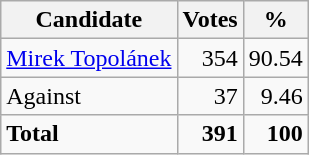<table class=wikitable style=text-align:right>
<tr>
<th>Candidate</th>
<th>Votes</th>
<th>%</th>
</tr>
<tr>
<td align=left><a href='#'>Mirek Topolánek</a></td>
<td>354</td>
<td>90.54</td>
</tr>
<tr>
<td align=left>Against</td>
<td>37</td>
<td>9.46</td>
</tr>
<tr>
<td align=left><strong>Total</strong></td>
<td><strong>391</strong></td>
<td><strong>100</strong></td>
</tr>
</table>
